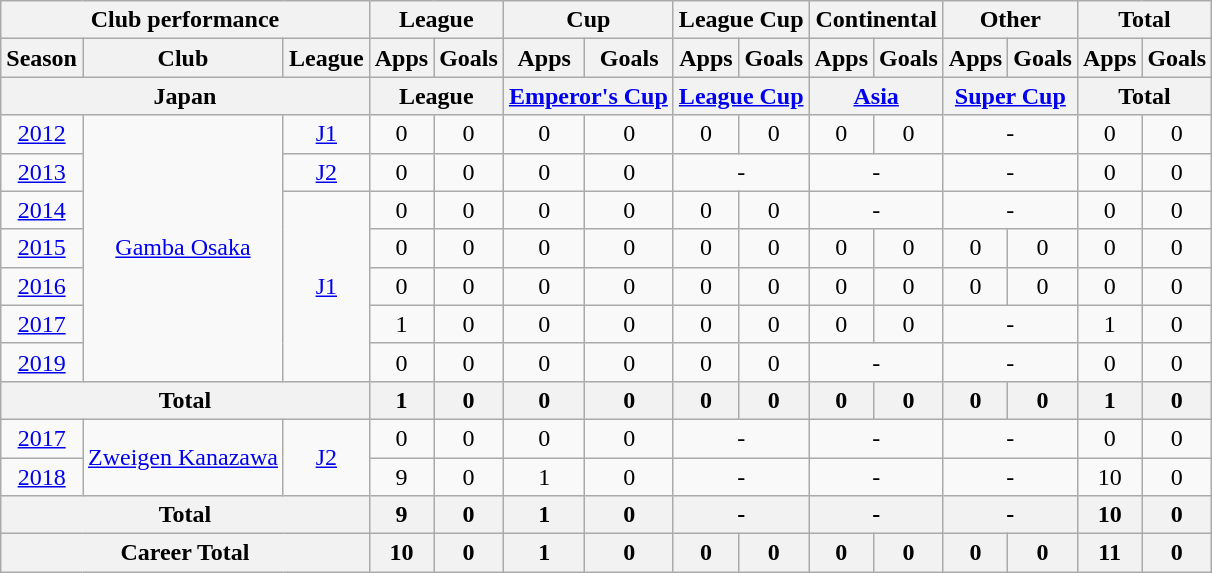<table class="wikitable" style="text-align:center">
<tr>
<th colspan=3>Club performance</th>
<th colspan=2>League</th>
<th colspan=2>Cup</th>
<th colspan=2>League Cup</th>
<th colspan=2>Continental</th>
<th colspan=2>Other</th>
<th colspan=2>Total</th>
</tr>
<tr>
<th>Season</th>
<th>Club</th>
<th>League</th>
<th>Apps</th>
<th>Goals</th>
<th>Apps</th>
<th>Goals</th>
<th>Apps</th>
<th>Goals</th>
<th>Apps</th>
<th>Goals</th>
<th>Apps</th>
<th>Goals</th>
<th>Apps</th>
<th>Goals</th>
</tr>
<tr>
<th colspan=3>Japan</th>
<th colspan=2>League</th>
<th colspan=2><a href='#'>Emperor's Cup</a></th>
<th colspan=2><a href='#'>League Cup</a></th>
<th colspan=2><a href='#'>Asia</a></th>
<th colspan=2><a href='#'>Super Cup</a></th>
<th colspan=2>Total</th>
</tr>
<tr>
<td><a href='#'>2012</a></td>
<td rowspan="7"><a href='#'>Gamba Osaka</a></td>
<td><a href='#'>J1</a></td>
<td>0</td>
<td>0</td>
<td>0</td>
<td>0</td>
<td>0</td>
<td>0</td>
<td>0</td>
<td>0</td>
<td colspan="2">-</td>
<td>0</td>
<td>0</td>
</tr>
<tr>
<td><a href='#'>2013</a></td>
<td><a href='#'>J2</a></td>
<td>0</td>
<td>0</td>
<td>0</td>
<td>0</td>
<td colspan="2">-</td>
<td colspan="2">-</td>
<td colspan="2">-</td>
<td>0</td>
<td>0</td>
</tr>
<tr>
<td><a href='#'>2014</a></td>
<td rowspan="5"><a href='#'>J1</a></td>
<td>0</td>
<td>0</td>
<td>0</td>
<td>0</td>
<td>0</td>
<td>0</td>
<td colspan="2">-</td>
<td colspan="2">-</td>
<td>0</td>
<td>0</td>
</tr>
<tr>
<td><a href='#'>2015</a></td>
<td>0</td>
<td>0</td>
<td>0</td>
<td>0</td>
<td>0</td>
<td>0</td>
<td>0</td>
<td>0</td>
<td>0</td>
<td>0</td>
<td>0</td>
<td>0</td>
</tr>
<tr>
<td><a href='#'>2016</a></td>
<td>0</td>
<td>0</td>
<td>0</td>
<td>0</td>
<td>0</td>
<td>0</td>
<td>0</td>
<td>0</td>
<td>0</td>
<td>0</td>
<td>0</td>
<td>0</td>
</tr>
<tr>
<td><a href='#'>2017</a></td>
<td>1</td>
<td>0</td>
<td>0</td>
<td>0</td>
<td>0</td>
<td>0</td>
<td>0</td>
<td>0</td>
<td colspan="2">-</td>
<td>1</td>
<td>0</td>
</tr>
<tr>
<td><a href='#'>2019</a></td>
<td>0</td>
<td>0</td>
<td>0</td>
<td>0</td>
<td>0</td>
<td>0</td>
<td colspan="2">-</td>
<td colspan="2">-</td>
<td>0</td>
<td>0</td>
</tr>
<tr>
<th colspan=3>Total</th>
<th>1</th>
<th>0</th>
<th>0</th>
<th>0</th>
<th>0</th>
<th>0</th>
<th>0</th>
<th>0</th>
<th>0</th>
<th>0</th>
<th>1</th>
<th>0</th>
</tr>
<tr>
<td><a href='#'>2017</a></td>
<td rowspan="2"><a href='#'>Zweigen Kanazawa</a></td>
<td rowspan="2"><a href='#'>J2</a></td>
<td>0</td>
<td>0</td>
<td>0</td>
<td>0</td>
<td colspan="2">-</td>
<td colspan="2">-</td>
<td colspan="2">-</td>
<td>0</td>
<td>0</td>
</tr>
<tr>
<td><a href='#'>2018</a></td>
<td>9</td>
<td>0</td>
<td>1</td>
<td>0</td>
<td colspan="2">-</td>
<td colspan="2">-</td>
<td colspan="2">-</td>
<td>10</td>
<td>0</td>
</tr>
<tr>
<th colspan=3>Total</th>
<th>9</th>
<th>0</th>
<th>1</th>
<th>0</th>
<th colspan="2">-</th>
<th colspan="2">-</th>
<th colspan="2">-</th>
<th>10</th>
<th>0</th>
</tr>
<tr>
<th colspan=3>Career Total</th>
<th>10</th>
<th>0</th>
<th>1</th>
<th>0</th>
<th>0</th>
<th>0</th>
<th>0</th>
<th>0</th>
<th>0</th>
<th>0</th>
<th>11</th>
<th>0</th>
</tr>
</table>
